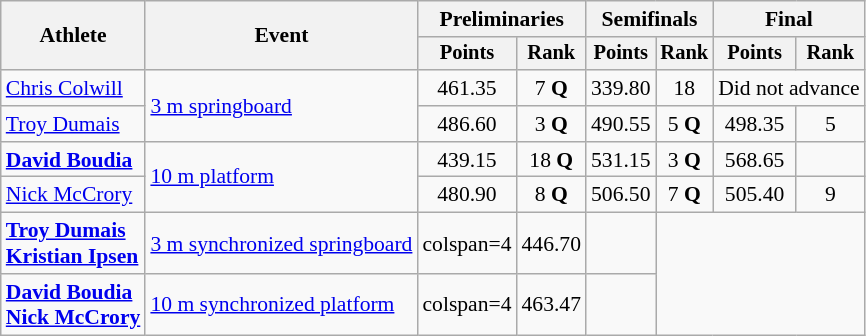<table class=wikitable style=font-size:90%;text-align:center>
<tr>
<th rowspan=2>Athlete</th>
<th rowspan=2>Event</th>
<th colspan=2>Preliminaries</th>
<th colspan=2>Semifinals</th>
<th colspan=2>Final</th>
</tr>
<tr style=font-size:95%>
<th>Points</th>
<th>Rank</th>
<th>Points</th>
<th>Rank</th>
<th>Points</th>
<th>Rank</th>
</tr>
<tr>
<td align=left><a href='#'>Chris Colwill</a></td>
<td align=left rowspan=2><a href='#'>3 m springboard</a></td>
<td>461.35</td>
<td>7 <strong>Q</strong></td>
<td>339.80</td>
<td>18</td>
<td colspan=2>Did not advance</td>
</tr>
<tr>
<td align=left><a href='#'>Troy Dumais</a></td>
<td>486.60</td>
<td>3 <strong>Q</strong></td>
<td>490.55</td>
<td>5 <strong>Q</strong></td>
<td>498.35</td>
<td>5</td>
</tr>
<tr>
<td align=left><strong><a href='#'>David Boudia</a></strong></td>
<td align=left rowspan=2><a href='#'>10 m platform</a></td>
<td>439.15</td>
<td>18 <strong>Q</strong></td>
<td>531.15</td>
<td>3 <strong>Q</strong></td>
<td>568.65</td>
<td></td>
</tr>
<tr>
<td align=left><a href='#'>Nick McCrory</a></td>
<td>480.90</td>
<td>8 <strong>Q</strong></td>
<td>506.50</td>
<td>7 <strong>Q</strong></td>
<td>505.40</td>
<td>9</td>
</tr>
<tr>
<td align=left><strong><a href='#'>Troy Dumais</a><br><a href='#'>Kristian Ipsen</a></strong></td>
<td align=left><a href='#'>3 m synchronized springboard</a></td>
<td>colspan=4 </td>
<td>446.70</td>
<td></td>
</tr>
<tr>
<td align=left><strong><a href='#'>David Boudia</a><br><a href='#'>Nick McCrory</a></strong></td>
<td align=left><a href='#'>10 m synchronized platform</a></td>
<td>colspan=4 </td>
<td>463.47</td>
<td></td>
</tr>
</table>
